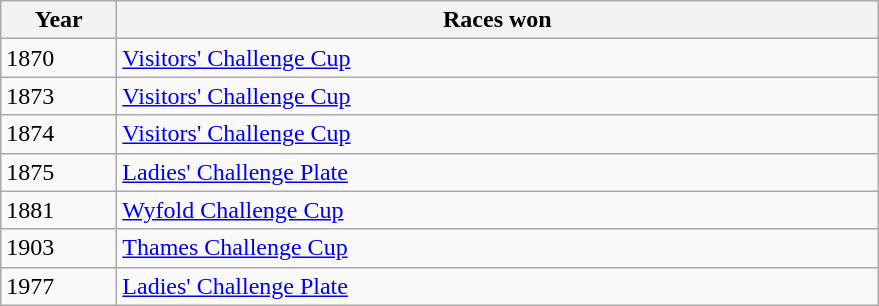<table class="wikitable">
<tr>
<th width=70>Year</th>
<th width=500>Races won</th>
</tr>
<tr>
<td>1870</td>
<td><a href='#'>Visitors' Challenge Cup</a></td>
</tr>
<tr>
<td>1873</td>
<td><a href='#'>Visitors' Challenge Cup</a></td>
</tr>
<tr>
<td>1874</td>
<td><a href='#'>Visitors' Challenge Cup</a></td>
</tr>
<tr>
<td>1875</td>
<td><a href='#'>Ladies' Challenge Plate</a></td>
</tr>
<tr>
<td>1881</td>
<td><a href='#'>Wyfold Challenge Cup</a></td>
</tr>
<tr>
<td>1903</td>
<td><a href='#'>Thames Challenge Cup</a></td>
</tr>
<tr>
<td>1977</td>
<td><a href='#'>Ladies' Challenge Plate</a></td>
</tr>
</table>
